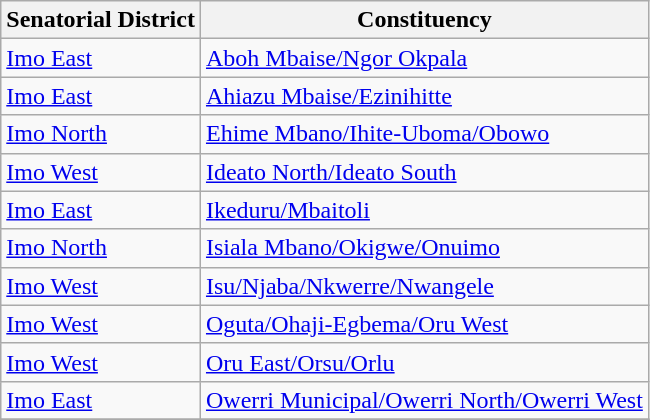<table class="wikitable sortable">
<tr>
<th>Senatorial District</th>
<th>Constituency</th>
</tr>
<tr>
<td><a href='#'>Imo East</a></td>
<td><a href='#'>Aboh Mbaise/Ngor Okpala</a></td>
</tr>
<tr>
<td><a href='#'>Imo East</a></td>
<td><a href='#'>Ahiazu Mbaise/Ezinihitte</a></td>
</tr>
<tr>
<td><a href='#'>Imo North</a></td>
<td><a href='#'>Ehime Mbano/Ihite-Uboma/Obowo</a></td>
</tr>
<tr>
<td><a href='#'>Imo West</a></td>
<td><a href='#'>Ideato North/Ideato South</a></td>
</tr>
<tr>
<td><a href='#'>Imo East</a></td>
<td><a href='#'>Ikeduru/Mbaitoli</a></td>
</tr>
<tr>
<td><a href='#'>Imo North</a></td>
<td><a href='#'>Isiala Mbano/Okigwe/Onuimo</a></td>
</tr>
<tr>
<td><a href='#'>Imo West</a></td>
<td><a href='#'>Isu/Njaba/Nkwerre/Nwangele</a></td>
</tr>
<tr>
<td><a href='#'>Imo West</a></td>
<td><a href='#'>Oguta/Ohaji-Egbema/Oru West</a></td>
</tr>
<tr>
<td><a href='#'>Imo West</a></td>
<td><a href='#'>Oru East/Orsu/Orlu</a></td>
</tr>
<tr>
<td><a href='#'>Imo East</a></td>
<td><a href='#'>Owerri Municipal/Owerri North/Owerri West</a></td>
</tr>
<tr>
</tr>
</table>
